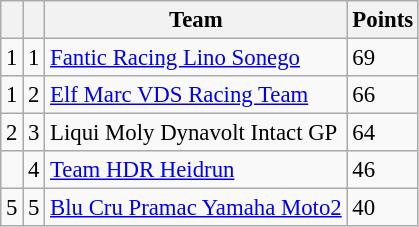<table class="wikitable" style="font-size: 95%;">
<tr>
<th></th>
<th></th>
<th>Team</th>
<th>Points</th>
</tr>
<tr>
<td> 1</td>
<td align=center>1</td>
<td> <a href='#'>Fantic Racing Lino Sonego</a></td>
<td align=left>69</td>
</tr>
<tr>
<td> 1</td>
<td align=center>2</td>
<td> <a href='#'>Elf Marc VDS Racing Team</a></td>
<td align=left>66</td>
</tr>
<tr>
<td> 2</td>
<td align=center>3</td>
<td> Liqui Moly Dynavolt Intact GP</td>
<td align=left>64</td>
</tr>
<tr>
<td></td>
<td align=center>4</td>
<td> <a href='#'>Team HDR Heidrun</a></td>
<td align=left>46</td>
</tr>
<tr>
<td> 5</td>
<td align=center>5</td>
<td> <a href='#'>Blu Cru Pramac Yamaha Moto2</a></td>
<td align=left>40</td>
</tr>
</table>
